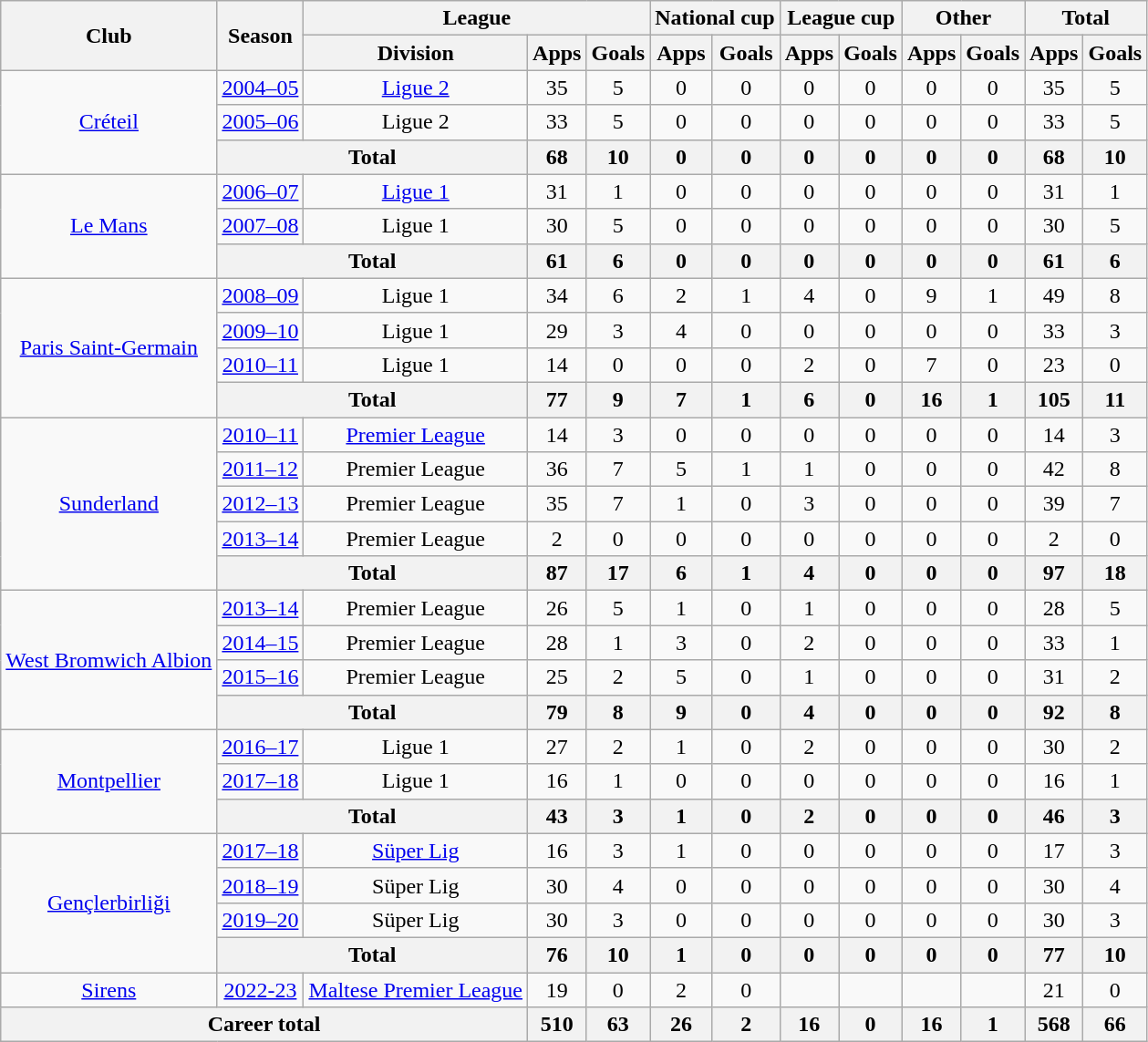<table class="wikitable" style="text-align:center">
<tr>
<th rowspan="2">Club</th>
<th rowspan="2">Season</th>
<th colspan="3">League</th>
<th colspan="2">National cup</th>
<th colspan="2">League cup</th>
<th colspan="2">Other</th>
<th colspan="2">Total</th>
</tr>
<tr>
<th>Division</th>
<th>Apps</th>
<th>Goals</th>
<th>Apps</th>
<th>Goals</th>
<th>Apps</th>
<th>Goals</th>
<th>Apps</th>
<th>Goals</th>
<th>Apps</th>
<th>Goals</th>
</tr>
<tr>
<td rowspan="3"><a href='#'>Créteil</a></td>
<td><a href='#'>2004–05</a></td>
<td><a href='#'>Ligue 2</a></td>
<td>35</td>
<td>5</td>
<td>0</td>
<td>0</td>
<td>0</td>
<td>0</td>
<td>0</td>
<td>0</td>
<td>35</td>
<td>5</td>
</tr>
<tr>
<td><a href='#'>2005–06</a></td>
<td>Ligue 2</td>
<td>33</td>
<td>5</td>
<td>0</td>
<td>0</td>
<td>0</td>
<td>0</td>
<td>0</td>
<td>0</td>
<td>33</td>
<td>5</td>
</tr>
<tr>
<th colspan="2">Total</th>
<th>68</th>
<th>10</th>
<th>0</th>
<th>0</th>
<th>0</th>
<th>0</th>
<th>0</th>
<th>0</th>
<th>68</th>
<th>10</th>
</tr>
<tr>
<td rowspan="3"><a href='#'>Le Mans</a></td>
<td><a href='#'>2006–07</a></td>
<td><a href='#'>Ligue 1</a></td>
<td>31</td>
<td>1</td>
<td>0</td>
<td>0</td>
<td>0</td>
<td>0</td>
<td>0</td>
<td>0</td>
<td>31</td>
<td>1</td>
</tr>
<tr>
<td><a href='#'>2007–08</a></td>
<td>Ligue 1</td>
<td>30</td>
<td>5</td>
<td>0</td>
<td>0</td>
<td>0</td>
<td>0</td>
<td>0</td>
<td>0</td>
<td>30</td>
<td>5</td>
</tr>
<tr>
<th colspan="2">Total</th>
<th>61</th>
<th>6</th>
<th>0</th>
<th>0</th>
<th>0</th>
<th>0</th>
<th>0</th>
<th>0</th>
<th>61</th>
<th>6</th>
</tr>
<tr>
<td rowspan="4"><a href='#'>Paris Saint-Germain</a></td>
<td><a href='#'>2008–09</a></td>
<td>Ligue 1</td>
<td>34</td>
<td>6</td>
<td>2</td>
<td>1</td>
<td>4</td>
<td>0</td>
<td>9</td>
<td>1</td>
<td>49</td>
<td>8</td>
</tr>
<tr>
<td><a href='#'>2009–10</a></td>
<td>Ligue 1</td>
<td>29</td>
<td>3</td>
<td>4</td>
<td>0</td>
<td>0</td>
<td>0</td>
<td>0</td>
<td>0</td>
<td>33</td>
<td>3</td>
</tr>
<tr>
<td><a href='#'>2010–11</a></td>
<td>Ligue 1</td>
<td>14</td>
<td>0</td>
<td>0</td>
<td>0</td>
<td>2</td>
<td>0</td>
<td>7</td>
<td>0</td>
<td>23</td>
<td>0</td>
</tr>
<tr>
<th colspan="2">Total</th>
<th>77</th>
<th>9</th>
<th>7</th>
<th>1</th>
<th>6</th>
<th>0</th>
<th>16</th>
<th>1</th>
<th>105</th>
<th>11</th>
</tr>
<tr>
<td rowspan="5"><a href='#'>Sunderland</a></td>
<td><a href='#'>2010–11</a></td>
<td><a href='#'>Premier League</a></td>
<td>14</td>
<td>3</td>
<td>0</td>
<td>0</td>
<td>0</td>
<td>0</td>
<td>0</td>
<td>0</td>
<td>14</td>
<td>3</td>
</tr>
<tr>
<td><a href='#'>2011–12</a></td>
<td>Premier League</td>
<td>36</td>
<td>7</td>
<td>5</td>
<td>1</td>
<td>1</td>
<td>0</td>
<td>0</td>
<td>0</td>
<td>42</td>
<td>8</td>
</tr>
<tr>
<td><a href='#'>2012–13</a></td>
<td>Premier League</td>
<td>35</td>
<td>7</td>
<td>1</td>
<td>0</td>
<td>3</td>
<td>0</td>
<td>0</td>
<td>0</td>
<td>39</td>
<td>7</td>
</tr>
<tr>
<td><a href='#'>2013–14</a></td>
<td>Premier League</td>
<td>2</td>
<td>0</td>
<td>0</td>
<td>0</td>
<td>0</td>
<td>0</td>
<td>0</td>
<td>0</td>
<td>2</td>
<td>0</td>
</tr>
<tr>
<th colspan="2">Total</th>
<th>87</th>
<th>17</th>
<th>6</th>
<th>1</th>
<th>4</th>
<th>0</th>
<th>0</th>
<th>0</th>
<th>97</th>
<th>18</th>
</tr>
<tr>
<td rowspan="4"><a href='#'>West Bromwich Albion</a></td>
<td><a href='#'>2013–14</a></td>
<td>Premier League</td>
<td>26</td>
<td>5</td>
<td>1</td>
<td>0</td>
<td>1</td>
<td>0</td>
<td>0</td>
<td>0</td>
<td>28</td>
<td>5</td>
</tr>
<tr>
<td><a href='#'>2014–15</a></td>
<td>Premier League</td>
<td>28</td>
<td>1</td>
<td>3</td>
<td>0</td>
<td>2</td>
<td>0</td>
<td>0</td>
<td>0</td>
<td>33</td>
<td>1</td>
</tr>
<tr>
<td><a href='#'>2015–16</a></td>
<td>Premier League</td>
<td>25</td>
<td>2</td>
<td>5</td>
<td>0</td>
<td>1</td>
<td>0</td>
<td>0</td>
<td>0</td>
<td>31</td>
<td>2</td>
</tr>
<tr>
<th colspan="2">Total</th>
<th>79</th>
<th>8</th>
<th>9</th>
<th>0</th>
<th>4</th>
<th>0</th>
<th>0</th>
<th>0</th>
<th>92</th>
<th>8</th>
</tr>
<tr>
<td rowspan="3"><a href='#'>Montpellier</a></td>
<td><a href='#'>2016–17</a></td>
<td>Ligue 1</td>
<td>27</td>
<td>2</td>
<td>1</td>
<td>0</td>
<td>2</td>
<td>0</td>
<td>0</td>
<td>0</td>
<td>30</td>
<td>2</td>
</tr>
<tr>
<td><a href='#'>2017–18</a></td>
<td>Ligue 1</td>
<td>16</td>
<td>1</td>
<td>0</td>
<td>0</td>
<td>0</td>
<td>0</td>
<td>0</td>
<td>0</td>
<td>16</td>
<td>1</td>
</tr>
<tr>
<th colspan="2">Total</th>
<th>43</th>
<th>3</th>
<th>1</th>
<th>0</th>
<th>2</th>
<th>0</th>
<th>0</th>
<th>0</th>
<th>46</th>
<th>3</th>
</tr>
<tr>
<td rowspan="4"><a href='#'>Gençlerbirliği</a></td>
<td><a href='#'>2017–18</a></td>
<td><a href='#'>Süper Lig</a></td>
<td>16</td>
<td>3</td>
<td>1</td>
<td>0</td>
<td>0</td>
<td>0</td>
<td>0</td>
<td>0</td>
<td>17</td>
<td>3</td>
</tr>
<tr>
<td><a href='#'>2018–19</a></td>
<td>Süper Lig</td>
<td>30</td>
<td>4</td>
<td>0</td>
<td>0</td>
<td>0</td>
<td>0</td>
<td>0</td>
<td>0</td>
<td>30</td>
<td>4</td>
</tr>
<tr>
<td><a href='#'>2019–20</a></td>
<td>Süper Lig</td>
<td>30</td>
<td>3</td>
<td>0</td>
<td>0</td>
<td>0</td>
<td>0</td>
<td>0</td>
<td>0</td>
<td>30</td>
<td>3</td>
</tr>
<tr>
<th colspan="2">Total</th>
<th>76</th>
<th>10</th>
<th>1</th>
<th>0</th>
<th>0</th>
<th>0</th>
<th>0</th>
<th>0</th>
<th>77</th>
<th>10</th>
</tr>
<tr>
<td><a href='#'>Sirens</a></td>
<td><a href='#'>2022-23</a></td>
<td><a href='#'>Maltese Premier League</a></td>
<td>19</td>
<td>0</td>
<td>2</td>
<td>0</td>
<td></td>
<td></td>
<td></td>
<td></td>
<td>21</td>
<td>0</td>
</tr>
<tr>
<th colspan="3">Career total</th>
<th>510</th>
<th>63</th>
<th>26</th>
<th>2</th>
<th>16</th>
<th>0</th>
<th>16</th>
<th>1</th>
<th>568</th>
<th>66</th>
</tr>
</table>
